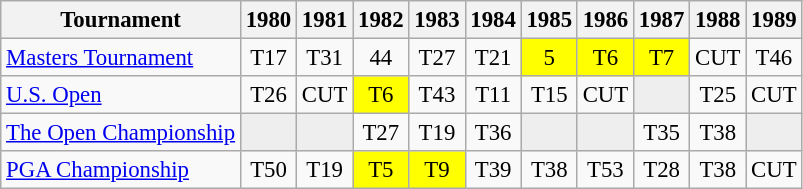<table class="wikitable" style="font-size:95%;text-align:center;">
<tr>
<th>Tournament</th>
<th>1980</th>
<th>1981</th>
<th>1982</th>
<th>1983</th>
<th>1984</th>
<th>1985</th>
<th>1986</th>
<th>1987</th>
<th>1988</th>
<th>1989</th>
</tr>
<tr>
<td align=left><a href='#'>Masters Tournament</a></td>
<td>T17</td>
<td>T31</td>
<td>44</td>
<td>T27</td>
<td>T21</td>
<td style="background:yellow;">5</td>
<td style="background:yellow;">T6</td>
<td style="background:yellow;">T7</td>
<td>CUT</td>
<td>T46</td>
</tr>
<tr>
<td align=left><a href='#'>U.S. Open</a></td>
<td>T26</td>
<td>CUT</td>
<td style="background:yellow;">T6</td>
<td>T43</td>
<td>T11</td>
<td>T15</td>
<td>CUT</td>
<td style="background:#eeeeee;"></td>
<td>T25</td>
<td>CUT</td>
</tr>
<tr>
<td align=left><a href='#'>The Open Championship</a></td>
<td style="background:#eeeeee;"></td>
<td style="background:#eeeeee;"></td>
<td>T27</td>
<td>T19</td>
<td>T36</td>
<td style="background:#eeeeee;"></td>
<td style="background:#eeeeee;"></td>
<td>T35</td>
<td>T38</td>
<td style="background:#eeeeee;"></td>
</tr>
<tr>
<td align=left><a href='#'>PGA Championship</a></td>
<td>T50</td>
<td>T19</td>
<td style="background:yellow;">T5</td>
<td style="background:yellow;">T9</td>
<td>T39</td>
<td>T38</td>
<td>T53</td>
<td>T28</td>
<td>T38</td>
<td>CUT</td>
</tr>
</table>
